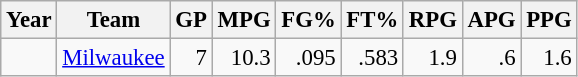<table class="wikitable sortable" style="font-size:95%; text-align:right;">
<tr>
<th>Year</th>
<th>Team</th>
<th>GP</th>
<th>MPG</th>
<th>FG%</th>
<th>FT%</th>
<th>RPG</th>
<th>APG</th>
<th>PPG</th>
</tr>
<tr>
<td style="text-align:left;"></td>
<td style="text-align:left;"><a href='#'>Milwaukee</a></td>
<td>7</td>
<td>10.3</td>
<td>.095</td>
<td>.583</td>
<td>1.9</td>
<td>.6</td>
<td>1.6</td>
</tr>
</table>
